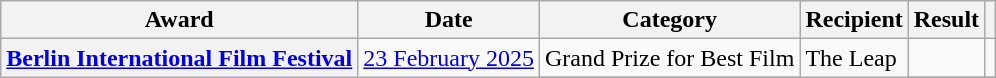<table class="wikitable sortable plainrowheaders">
<tr>
<th>Award</th>
<th>Date</th>
<th>Category</th>
<th>Recipient</th>
<th>Result</th>
<th></th>
</tr>
<tr>
<th scope="row" rowspan="2"><a href='#'>Berlin International Film Festival</a></th>
<td rowspan="2"><a href='#'>23 February 2025</a></td>
<td>Grand Prize for Best Film</td>
<td rowspan="2">The Leap</td>
<td></td>
<td align="center" rowspan="1"></td>
</tr>
<tr>
</tr>
</table>
